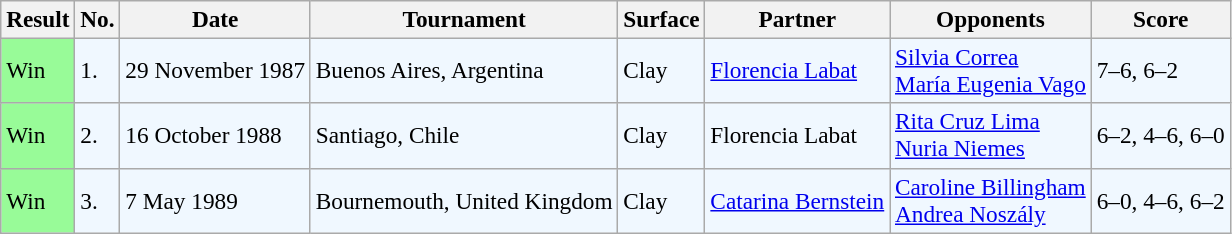<table class="sortable wikitable" style=font-size:97%>
<tr>
<th>Result</th>
<th>No.</th>
<th>Date</th>
<th>Tournament</th>
<th>Surface</th>
<th>Partner</th>
<th>Opponents</th>
<th>Score</th>
</tr>
<tr style="background:#f0f8ff;">
<td style="background:#98fb98;">Win</td>
<td>1.</td>
<td>29 November 1987</td>
<td>Buenos Aires, Argentina</td>
<td>Clay</td>
<td> <a href='#'>Florencia Labat</a></td>
<td> <a href='#'>Silvia Correa</a> <br>  <a href='#'>María Eugenia Vago</a></td>
<td>7–6, 6–2</td>
</tr>
<tr style="background:#f0f8ff;">
<td style="background:#98fb98;">Win</td>
<td>2.</td>
<td>16 October 1988</td>
<td>Santiago, Chile</td>
<td>Clay</td>
<td> Florencia Labat</td>
<td> <a href='#'>Rita Cruz Lima</a> <br>  <a href='#'>Nuria Niemes</a></td>
<td>6–2, 4–6, 6–0</td>
</tr>
<tr style="background:#f0f8ff;">
<td style="background:#98fb98;">Win</td>
<td>3.</td>
<td>7 May 1989</td>
<td>Bournemouth, United Kingdom</td>
<td>Clay</td>
<td> <a href='#'>Catarina Bernstein</a></td>
<td> <a href='#'>Caroline Billingham</a> <br> <a href='#'>Andrea Noszály</a></td>
<td>6–0, 4–6, 6–2</td>
</tr>
</table>
